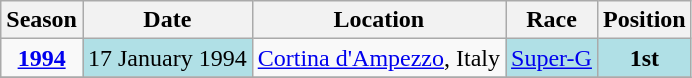<table class="wikitable" style="text-align:center; font-size:100%;">
<tr>
<th>Season</th>
<th>Date</th>
<th>Location</th>
<th>Race</th>
<th>Position</th>
</tr>
<tr>
<td align=center><strong><a href='#'>1994</a></strong></td>
<td bgcolor="#BOEOE6" align="right">17 January 1994</td>
<td align="left"> <a href='#'>Cortina d'Ampezzo</a>, Italy</td>
<td bgcolor="#BOEOE6"><a href='#'>Super-G</a></td>
<td bgcolor="#BOEOE6"><strong>1st</strong></td>
</tr>
<tr>
</tr>
</table>
